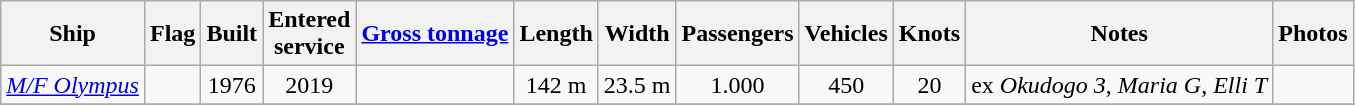<table class="wikitable">
<tr>
<th>Ship</th>
<th>Flag</th>
<th>Built</th>
<th>Entered<br>service</th>
<th><a href='#'>Gross tonnage</a></th>
<th>Length</th>
<th>Width</th>
<th>Passengers</th>
<th>Vehicles</th>
<th>Knots</th>
<th>Notes</th>
<th>Photos</th>
</tr>
<tr>
<td><em><a href='#'>M/F Olympus</a></em></td>
<td></td>
<td align="Center">1976</td>
<td align="Center">2019</td>
<td align="Center"></td>
<td align="Center">142 m</td>
<td align="Center">23.5 m</td>
<td align="Center">1.000</td>
<td align="Center">450</td>
<td align="Center">20</td>
<td>ex <em>Okudogo 3</em>, <em>Maria G</em>, <em>Elli  T</em></td>
<td></td>
</tr>
<tr>
</tr>
</table>
